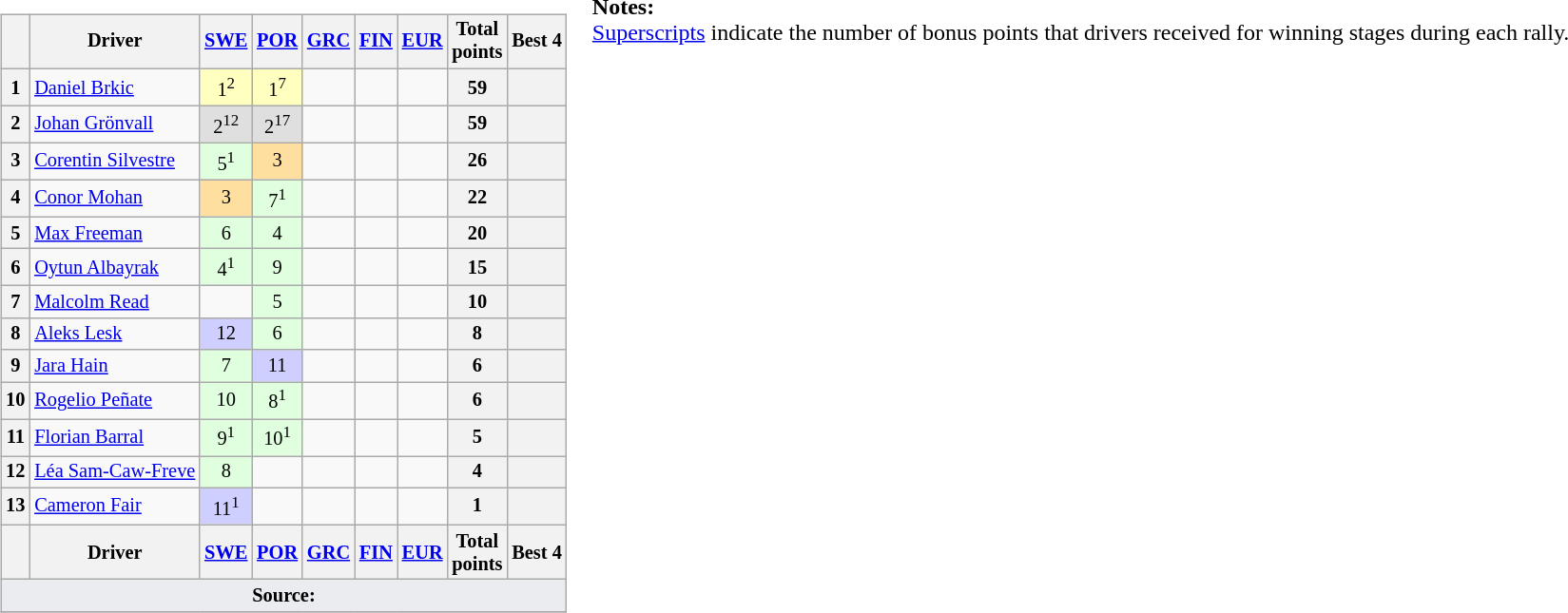<table>
<tr>
<td valign="top"><br><table class="wikitable" style="font-size: 85%; text-align: center">
<tr>
<th valign="middle"></th>
<th valign="middle">Driver</th>
<th><a href='#'>SWE</a><br></th>
<th><a href='#'>POR</a><br></th>
<th><a href='#'>GRC</a><br></th>
<th><a href='#'>FIN</a><br></th>
<th><a href='#'>EUR</a><br></th>
<th valign="middle">Total<br>points</th>
<th valign="middle">Best 4</th>
</tr>
<tr>
<th>1</th>
<td align="left"> <a href='#'>Daniel Brkic</a></td>
<td style="background:#ffffbf;">1<sup>2</sup></td>
<td style="background:#ffffbf;">1<sup>7</sup></td>
<td></td>
<td></td>
<td></td>
<th>59</th>
<th></th>
</tr>
<tr>
<th>2</th>
<td align="left"> <a href='#'>Johan Grönvall</a></td>
<td style="background:#dfdfdf;">2<sup>12</sup></td>
<td style="background:#dfdfdf;">2<sup>17</sup></td>
<td></td>
<td></td>
<td></td>
<th>59</th>
<th></th>
</tr>
<tr>
<th>3</th>
<td align="left"> <a href='#'>Corentin Silvestre</a></td>
<td style="background:#dfffdf;">5<sup>1</sup></td>
<td style="background:#ffdf9f;">3</td>
<td></td>
<td></td>
<td></td>
<th>26</th>
<th></th>
</tr>
<tr>
<th>4</th>
<td align="left"> <a href='#'>Conor Mohan</a></td>
<td style="background:#ffdf9f;">3</td>
<td style="background:#dfffdf;">7<sup>1</sup></td>
<td></td>
<td></td>
<td></td>
<th>22</th>
<th></th>
</tr>
<tr>
<th>5</th>
<td align="left"> <a href='#'>Max Freeman</a></td>
<td style="background:#dfffdf;">6</td>
<td style="background:#dfffdf;">4</td>
<td></td>
<td></td>
<td></td>
<th>20</th>
<th></th>
</tr>
<tr>
<th>6</th>
<td align="left"> <a href='#'>Oytun Albayrak</a></td>
<td style="background:#dfffdf;">4<sup>1</sup></td>
<td style="background:#dfffdf;">9</td>
<td></td>
<td></td>
<td></td>
<th>15</th>
<th></th>
</tr>
<tr>
<th>7</th>
<td align="left"> <a href='#'>Malcolm Read</a></td>
<td></td>
<td style="background:#dfffdf;">5</td>
<td></td>
<td></td>
<td></td>
<th>10</th>
<th></th>
</tr>
<tr>
<th>8</th>
<td align="left"> <a href='#'>Aleks Lesk</a></td>
<td style="background:#cfcfff">12</td>
<td style="background:#dfffdf;">6</td>
<td></td>
<td></td>
<td></td>
<th>8</th>
<th></th>
</tr>
<tr>
<th>9</th>
<td align="left"> <a href='#'>Jara Hain</a></td>
<td style="background:#dfffdf;">7</td>
<td style="background:#cfcfff">11</td>
<td></td>
<td></td>
<td></td>
<th>6</th>
<th></th>
</tr>
<tr>
<th>10</th>
<td align="left"> <a href='#'>Rogelio Peñate</a></td>
<td style="background:#dfffdf;">10</td>
<td style="background:#dfffdf;">8<sup>1</sup></td>
<td></td>
<td></td>
<td></td>
<th>6</th>
<th></th>
</tr>
<tr>
<th>11</th>
<td align="left"> <a href='#'>Florian Barral</a></td>
<td style="background:#dfffdf;">9<sup>1</sup></td>
<td style="background:#dfffdf;">10<sup>1</sup></td>
<td></td>
<td></td>
<td></td>
<th>5</th>
<th></th>
</tr>
<tr>
<th>12</th>
<td align="left"> <a href='#'>Léa Sam-Caw-Freve</a></td>
<td style="background:#dfffdf;">8</td>
<td></td>
<td></td>
<td></td>
<td></td>
<th>4</th>
<th></th>
</tr>
<tr>
<th>13</th>
<td align="left"> <a href='#'>Cameron Fair</a></td>
<td style="background:#cfcfff">11<sup>1</sup></td>
<td></td>
<td></td>
<td></td>
<td></td>
<th>1</th>
<th></th>
</tr>
<tr>
<th valign="middle"></th>
<th valign="middle">Driver</th>
<th><a href='#'>SWE</a><br></th>
<th><a href='#'>POR</a><br></th>
<th><a href='#'>GRC</a><br></th>
<th><a href='#'>FIN</a><br></th>
<th><a href='#'>EUR</a><br></th>
<th valign="middle">Total<br>points</th>
<th valign="middle">Best 4</th>
</tr>
<tr>
<td colspan="9" style="background-color:#EAECF0;text-align:center"><strong>Source:</strong></td>
</tr>
<tr>
</tr>
</table>
</td>
<td valign="top"><br>
<span><strong>Notes:</strong><br><a href='#'>Superscripts</a> indicate the number of bonus points that drivers received for winning stages during each rally.</span></td>
</tr>
</table>
